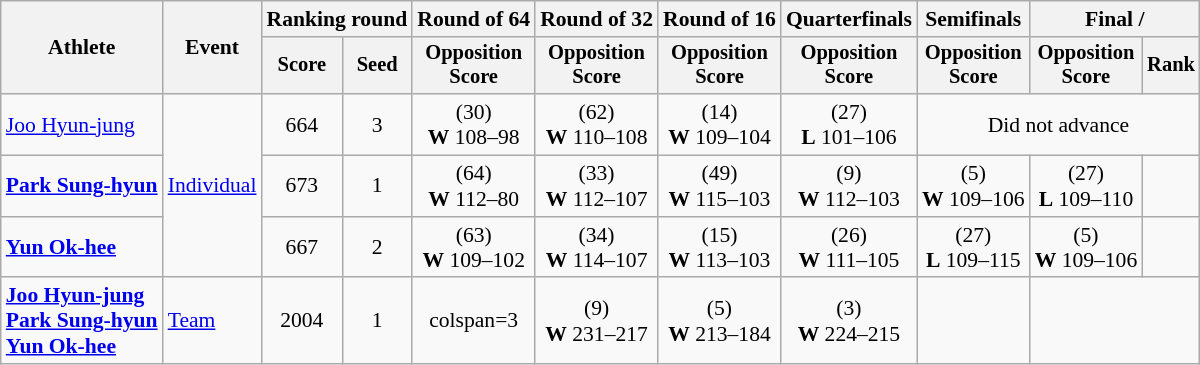<table class="wikitable" style="font-size:90%">
<tr>
<th rowspan="2">Athlete</th>
<th rowspan="2">Event</th>
<th colspan="2">Ranking round</th>
<th>Round of 64</th>
<th>Round of 32</th>
<th>Round of 16</th>
<th>Quarterfinals</th>
<th>Semifinals</th>
<th colspan="2">Final / </th>
</tr>
<tr style="font-size:95%">
<th>Score</th>
<th>Seed</th>
<th>Opposition<br>Score</th>
<th>Opposition<br>Score</th>
<th>Opposition<br>Score</th>
<th>Opposition<br>Score</th>
<th>Opposition<br>Score</th>
<th>Opposition<br>Score</th>
<th>Rank</th>
</tr>
<tr align=center>
<td align=left><a href='#'>Joo Hyun-jung</a></td>
<td align=left rowspan=3><a href='#'>Individual</a></td>
<td>664</td>
<td>3</td>
<td> (30)<br><strong>W</strong> 108–98</td>
<td> (62)<br><strong>W</strong> 110–108</td>
<td> (14)<br><strong>W</strong> 109–104</td>
<td> (27)<br><strong>L</strong> 101–106</td>
<td colspan=3>Did not advance</td>
</tr>
<tr align=center>
<td align=left><strong><a href='#'>Park Sung-hyun</a></strong></td>
<td>673</td>
<td>1</td>
<td> (64)<br><strong>W</strong> 112–80</td>
<td> (33)<br><strong>W</strong> 112–107</td>
<td> (49)<br><strong>W</strong> 115–103 </td>
<td> (9)<br><strong>W</strong> 112–103</td>
<td> (5)<br><strong>W</strong> 109–106</td>
<td> (27)<br><strong>L</strong> 109–110</td>
<td></td>
</tr>
<tr align=center>
<td align=left><strong><a href='#'>Yun Ok-hee</a></strong></td>
<td>667</td>
<td>2</td>
<td> (63)<br><strong>W</strong> 109–102</td>
<td> (34)<br><strong>W</strong> 114–107</td>
<td> (15)<br><strong>W</strong> 113–103</td>
<td> (26)<br><strong>W</strong> 111–105</td>
<td> (27)<br><strong>L</strong> 109–115</td>
<td> (5)<br><strong>W</strong> 109–106</td>
<td></td>
</tr>
<tr align=center>
<td align=left><strong><a href='#'>Joo Hyun-jung</a><br><a href='#'>Park Sung-hyun</a><br><a href='#'>Yun Ok-hee</a></strong></td>
<td align=left><a href='#'>Team</a></td>
<td>2004</td>
<td>1</td>
<td>colspan=3 </td>
<td> (9)<br><strong>W</strong> 231–217</td>
<td> (5)<br><strong>W</strong> 213–184</td>
<td> (3)<br><strong>W</strong> 224–215</td>
<td></td>
</tr>
</table>
